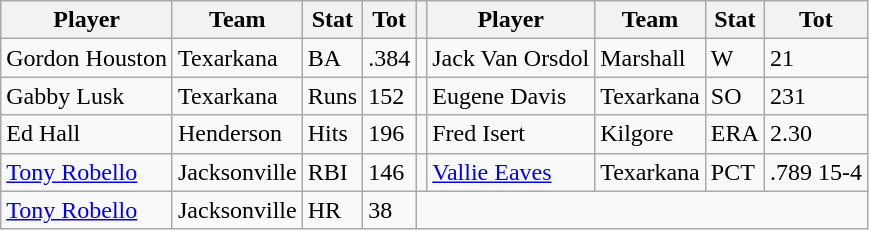<table class="wikitable">
<tr>
<th>Player</th>
<th>Team</th>
<th>Stat</th>
<th>Tot</th>
<th></th>
<th>Player</th>
<th>Team</th>
<th>Stat</th>
<th>Tot</th>
</tr>
<tr>
<td>Gordon Houston</td>
<td>Texarkana</td>
<td>BA</td>
<td>.384</td>
<td></td>
<td>Jack Van Orsdol</td>
<td>Marshall</td>
<td>W</td>
<td>21</td>
</tr>
<tr>
<td>Gabby Lusk</td>
<td>Texarkana</td>
<td>Runs</td>
<td>152</td>
<td></td>
<td>Eugene Davis</td>
<td>Texarkana</td>
<td>SO</td>
<td>231</td>
</tr>
<tr>
<td>Ed Hall</td>
<td>Henderson</td>
<td>Hits</td>
<td>196</td>
<td></td>
<td>Fred Isert</td>
<td>Kilgore</td>
<td>ERA</td>
<td>2.30</td>
</tr>
<tr>
<td><a href='#'>Tony Robello</a></td>
<td>Jacksonville</td>
<td>RBI</td>
<td>146</td>
<td></td>
<td><a href='#'>Vallie Eaves</a></td>
<td>Texarkana</td>
<td>PCT</td>
<td>.789 15-4</td>
</tr>
<tr>
<td><a href='#'>Tony Robello</a></td>
<td>Jacksonville</td>
<td>HR</td>
<td>38</td>
</tr>
</table>
